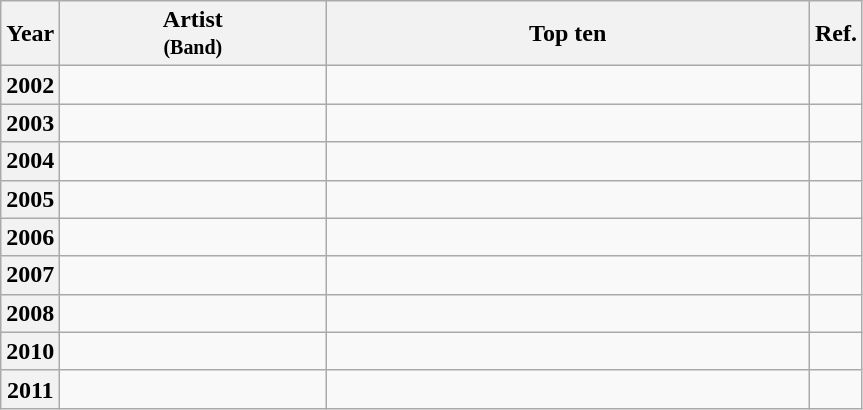<table class="wikitable plainrowheaders sortable">
<tr>
<th scope=col>Year</th>
<th scope=col width=170px>Artist<br><small>(Band)</small></th>
<th scope=col width=315px class=unsortable>Top ten</th>
<th scope=col class=unsortable>Ref.</th>
</tr>
<tr>
<th scope=row style="text-align:center;">2002</th>
<td align=center></td>
<td></td>
<td align=center></td>
</tr>
<tr>
<th scope=row style="text-align:center;">2003</th>
<td align=center></td>
<td></td>
<td align=center></td>
</tr>
<tr>
<th scope=row style="text-align:center;">2004</th>
<td align=center></td>
<td></td>
<td align=center></td>
</tr>
<tr>
<th scope=row style="text-align:center;">2005</th>
<td align=center></td>
<td></td>
<td align=center></td>
</tr>
<tr>
<th scope=row style="text-align:center;">2006</th>
<td align=center></td>
<td></td>
<td align=center></td>
</tr>
<tr>
<th scope=row style="text-align:center;">2007</th>
<td align=center></td>
<td></td>
<td align=center></td>
</tr>
<tr>
<th scope=row style="text-align:center;">2008</th>
<td align=center></td>
<td></td>
<td align=center></td>
</tr>
<tr>
<th scope=row style="text-align:center;">2010</th>
<td align=center></td>
<td></td>
<td align=center></td>
</tr>
<tr>
<th scope=row style="text-align:center;">2011</th>
<td align=center></td>
<td></td>
<td align=center></td>
</tr>
</table>
